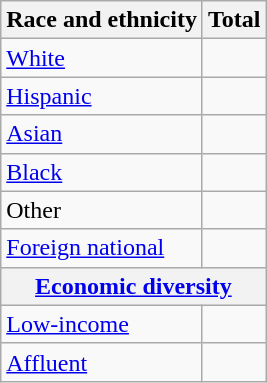<table class="wikitable floatright sortable collapsible" ; text-align:right; font-size:80%;">
<tr>
<th>Race and ethnicity</th>
<th colspan="2" data-sort-type="number">Total</th>
</tr>
<tr>
<td><a href='#'>White</a></td>
<td align=right></td>
</tr>
<tr>
<td><a href='#'>Hispanic</a></td>
<td align=right></td>
</tr>
<tr>
<td><a href='#'>Asian</a></td>
<td align=right></td>
</tr>
<tr>
<td><a href='#'>Black</a></td>
<td align=right></td>
</tr>
<tr>
<td>Other</td>
<td align=right></td>
</tr>
<tr>
<td><a href='#'>Foreign national</a></td>
<td align=right></td>
</tr>
<tr>
<th colspan="4" data-sort-type="number"><a href='#'>Economic diversity</a></th>
</tr>
<tr>
<td><a href='#'>Low-income</a></td>
<td align=right></td>
</tr>
<tr>
<td><a href='#'>Affluent</a></td>
<td align=right></td>
</tr>
</table>
